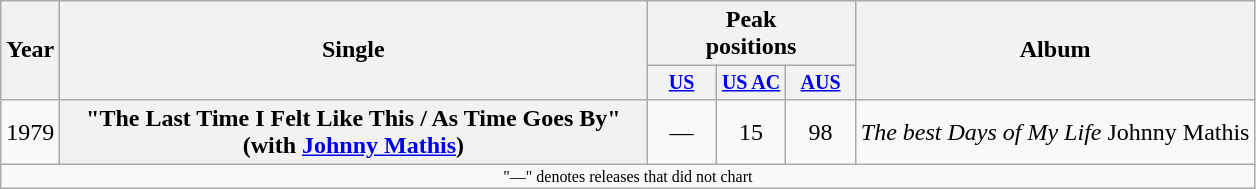<table class="wikitable plainrowheaders" style="text-align:center">
<tr>
<th rowspan="2">Year</th>
<th rowspan="2" style="width:24em;">Single</th>
<th colspan="3">Peak<br>positions</th>
<th rowspan="2">Album</th>
</tr>
<tr style="font-size:smaller;">
<th width="40"><a href='#'>US</a><br></th>
<th width="40"><a href='#'>US AC</a><br></th>
<th width="40"><a href='#'>AUS</a><br></th>
</tr>
<tr>
<td>1979</td>
<th scope="row">"The Last Time I Felt Like This / As Time Goes By" (with <a href='#'>Johnny Mathis</a>)</th>
<td>—</td>
<td>15</td>
<td>98</td>
<td align="left" rowspan=1><em>The best Days of My Life</em> Johnny Mathis</td>
</tr>
<tr>
<td colspan="6" style="font-size:8pt">"—" denotes releases that did not chart</td>
</tr>
</table>
